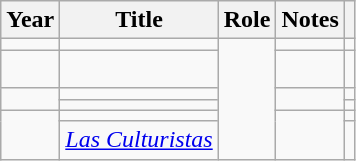<table class="wikitable plainrowheaders">
<tr>
<th scope="col">Year</th>
<th scope="col">Title</th>
<th scope="col">Role</th>
<th scope="col" class="unsortable">Notes</th>
<th scope="col" class="unsortable"></th>
</tr>
<tr>
<td></td>
<td><em></em></td>
<td rowspan="6"></td>
<td></td>
<td></td>
</tr>
<tr>
<td><br></td>
<td><em></em></td>
<td></td>
<td></td>
</tr>
<tr>
<td rowspan="2"></td>
<td><em></em></td>
<td rowspan="2"></td>
<td></td>
</tr>
<tr>
<td><em></em></td>
<td></td>
</tr>
<tr>
<td rowspan="2"></td>
<td><em></em></td>
<td rowspan="2"></td>
<td></td>
</tr>
<tr>
<td><em><a href='#'>Las Culturistas</a></em></td>
<td></td>
</tr>
</table>
